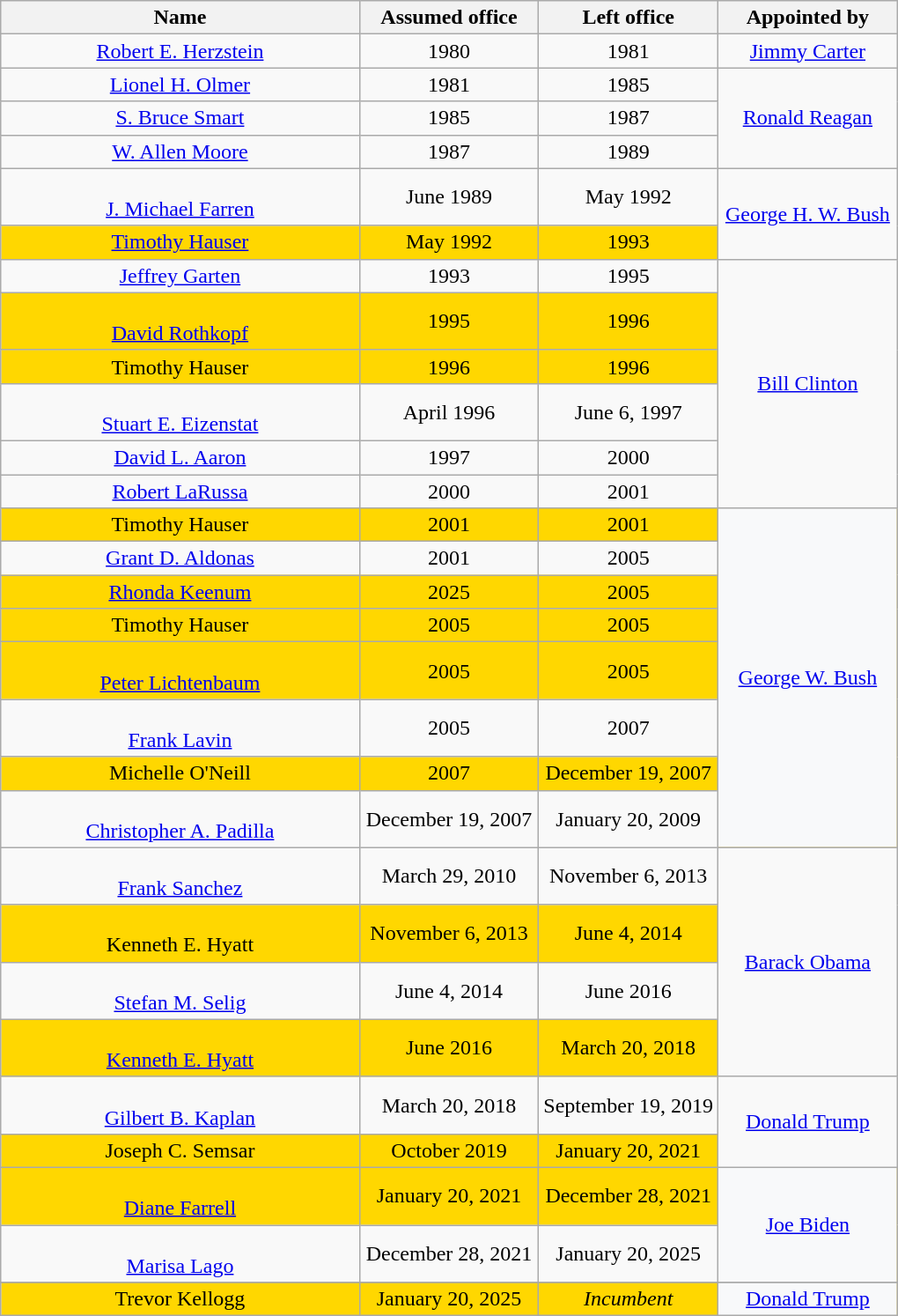<table class="wikitable sortable" style="text-align:center">
<tr>
<th style="width:40%;">Name</th>
<th style="width:20%;">Assumed office</th>
<th style="width:20%;" data-sort-type="date">Left office</th>
<th style="width:20%;" data-sort-type="date">Appointed by</th>
</tr>
<tr>
<td><a href='#'>Robert E. Herzstein</a></td>
<td>1980</td>
<td>1981</td>
<td><a href='#'>Jimmy Carter</a></td>
</tr>
<tr>
<td><a href='#'>Lionel H. Olmer</a></td>
<td>1981</td>
<td>1985</td>
<td rowspan=3><a href='#'>Ronald Reagan</a></td>
</tr>
<tr>
<td><a href='#'>S. Bruce Smart</a></td>
<td>1985</td>
<td>1987</td>
</tr>
<tr>
<td><a href='#'>W. Allen Moore</a></td>
<td>1987</td>
<td>1989</td>
</tr>
<tr>
<td><br><a href='#'>J. Michael Farren</a></td>
<td>June 1989</td>
<td>May 1992</td>
<td rowspan=2><a href='#'>George H. W. Bush</a></td>
</tr>
<tr style="background:gold">
<td><a href='#'>Timothy Hauser</a> </td>
<td>May 1992</td>
<td>1993</td>
</tr>
<tr>
<td><a href='#'>Jeffrey Garten</a></td>
<td>1993</td>
<td>1995</td>
<td rowspan=6><a href='#'>Bill Clinton</a></td>
</tr>
<tr style="background:gold">
<td><br><a href='#'>David Rothkopf</a> </td>
<td>1995</td>
<td>1996</td>
</tr>
<tr style="background:gold">
<td>Timothy Hauser </td>
<td>1996</td>
<td>1996</td>
</tr>
<tr>
<td><br><a href='#'>Stuart E. Eizenstat</a></td>
<td>April 1996</td>
<td>June 6, 1997</td>
</tr>
<tr>
<td><a href='#'>David L. Aaron</a></td>
<td>1997</td>
<td>2000</td>
</tr>
<tr>
<td><a href='#'>Robert LaRussa</a></td>
<td>2000</td>
<td>2001</td>
</tr>
<tr style="background:gold">
<td>Timothy Hauser </td>
<td>2001</td>
<td>2001</td>
<td rowspan=8 style="background:#F8F9FA"><a href='#'>George W. Bush</a></td>
</tr>
<tr>
<td><a href='#'>Grant D. Aldonas</a></td>
<td>2001</td>
<td>2005</td>
</tr>
<tr style="background:gold">
<td><a href='#'>Rhonda Keenum</a> </td>
<td>2025</td>
<td>2005</td>
</tr>
<tr style="background:gold">
<td>Timothy Hauser </td>
<td>2005</td>
<td>2005</td>
</tr>
<tr style="background:gold">
<td><br><a href='#'>Peter Lichtenbaum</a> </td>
<td>2005</td>
<td>2005</td>
</tr>
<tr>
<td><br><a href='#'>Frank Lavin</a></td>
<td>2005</td>
<td>2007</td>
</tr>
<tr style="background:gold">
<td>Michelle O'Neill </td>
<td>2007</td>
<td>December 19, 2007</td>
</tr>
<tr>
<td><br><a href='#'>Christopher A. Padilla</a></td>
<td>December 19, 2007</td>
<td>January 20, 2009</td>
</tr>
<tr>
<td><br><a href='#'>Frank Sanchez</a></td>
<td>March 29, 2010</td>
<td>November 6, 2013</td>
<td rowspan=4><a href='#'>Barack Obama</a></td>
</tr>
<tr style="background:gold">
<td><br>Kenneth E. Hyatt </td>
<td>November 6, 2013</td>
<td>June 4, 2014</td>
</tr>
<tr>
<td><br><a href='#'>Stefan M. Selig</a></td>
<td>June 4, 2014</td>
<td>June 2016</td>
</tr>
<tr style="background:gold">
<td><br><a href='#'>Kenneth E. Hyatt</a> </td>
<td>June 2016</td>
<td>March 20, 2018</td>
</tr>
<tr>
<td><br><a href='#'>Gilbert B. Kaplan</a></td>
<td>March 20, 2018</td>
<td>September 19, 2019</td>
<td rowspan=2><a href='#'>Donald Trump</a></td>
</tr>
<tr style="background:gold">
<td>Joseph C. Semsar </td>
<td>October 2019</td>
<td>January 20, 2021</td>
</tr>
<tr style="background:gold">
<td> <br> <a href='#'>Diane Farrell</a> </td>
<td>January 20, 2021</td>
<td>December 28, 2021</td>
<td rowspan=2 style="background:#F8F9FA"><a href='#'>Joe Biden</a></td>
</tr>
<tr>
<td><br><a href='#'>Marisa Lago</a></td>
<td>December 28, 2021</td>
<td>January 20, 2025</td>
</tr>
<tr>
</tr>
<tr style="background:gold">
<td>Trevor Kellogg </td>
<td>January 20, 2025</td>
<td><em>Incumbent</em></td>
<td rowspan=2 style="background:#F8F9FA"><a href='#'>Donald Trump</a></td>
</tr>
</table>
